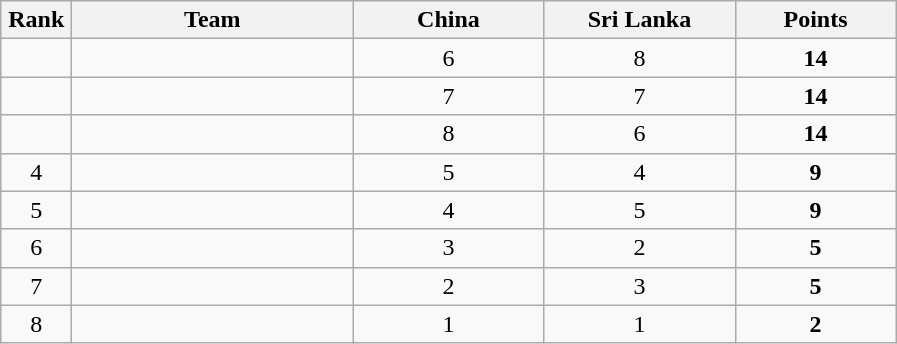<table class="wikitable" style="text-align: center;">
<tr>
<th width="40">Rank</th>
<th width="180">Team</th>
<th width="120">China</th>
<th width="120">Sri Lanka</th>
<th width="100">Points</th>
</tr>
<tr>
<td></td>
<td align="left"></td>
<td>6</td>
<td>8</td>
<td><strong>14</strong></td>
</tr>
<tr>
<td></td>
<td align="left"></td>
<td>7</td>
<td>7</td>
<td><strong>14</strong></td>
</tr>
<tr>
<td></td>
<td align="left"></td>
<td>8</td>
<td>6</td>
<td><strong>14</strong></td>
</tr>
<tr>
<td>4</td>
<td align="left"></td>
<td>5</td>
<td>4</td>
<td><strong>9</strong></td>
</tr>
<tr>
<td>5</td>
<td align="left"></td>
<td>4</td>
<td>5</td>
<td><strong>9</strong></td>
</tr>
<tr>
<td>6</td>
<td align="left"></td>
<td>3</td>
<td>2</td>
<td><strong>5</strong></td>
</tr>
<tr>
<td>7</td>
<td align="left"></td>
<td>2</td>
<td>3</td>
<td><strong>5</strong></td>
</tr>
<tr>
<td>8</td>
<td align="left"></td>
<td>1</td>
<td>1</td>
<td><strong>2</strong></td>
</tr>
</table>
